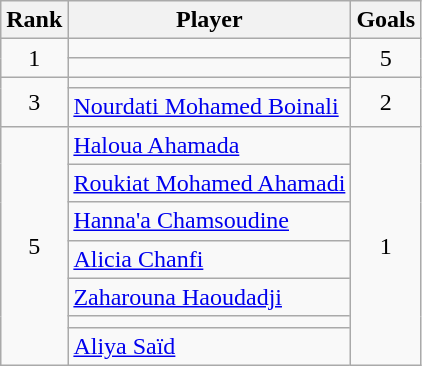<table class="wikitable sortable" style="text-align:center;">
<tr>
<th>Rank</th>
<th>Player</th>
<th>Goals</th>
</tr>
<tr>
<td rowspan="2">1</td>
<td style="text-align:left;"></td>
<td rowspan="2">5</td>
</tr>
<tr>
<td style="text-align:left;"></td>
</tr>
<tr>
<td rowspan="2">3</td>
<td style="text-align:left;"></td>
<td rowspan="2">2</td>
</tr>
<tr>
<td style="text-align:left;"><a href='#'>Nourdati Mohamed Boinali</a></td>
</tr>
<tr>
<td rowspan="7">5</td>
<td style="text-align:left;"><a href='#'>Haloua Ahamada</a></td>
<td rowspan="7">1</td>
</tr>
<tr>
<td style="text-align:left;"><a href='#'>Roukiat Mohamed Ahamadi</a></td>
</tr>
<tr>
<td style="text-align:left;"><a href='#'>Hanna'a Chamsoudine</a></td>
</tr>
<tr>
<td style="text-align:left;"><a href='#'>Alicia Chanfi</a></td>
</tr>
<tr>
<td style="text-align:left;"><a href='#'>Zaharouna Haoudadji</a></td>
</tr>
<tr>
<td style="text-align:left;"></td>
</tr>
<tr>
<td style="text-align:left;"><a href='#'>Aliya Saïd</a></td>
</tr>
</table>
